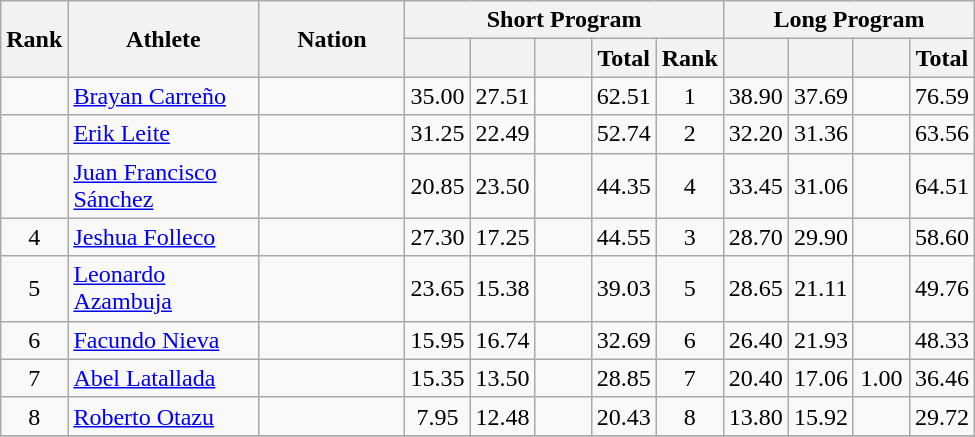<table class="wikitable sortable" style="text-align:center">
<tr>
<th rowspan="2" width="30">Rank</th>
<th rowspan="2" width="120">Athlete</th>
<th rowspan="2" width="90">Nation</th>
<th colspan="5">Short Program</th>
<th colspan="4">Long Program</th>
</tr>
<tr>
<th width="30"></th>
<th width="30"></th>
<th width="30"></th>
<th width="30">Total</th>
<th width="30">Rank</th>
<th width="30"></th>
<th width="30"></th>
<th width="30"></th>
<th width="30">Total</th>
</tr>
<tr>
<td></td>
<td align=left><a href='#'>Brayan Carreño</a></td>
<td align=left></td>
<td>35.00</td>
<td>27.51</td>
<td></td>
<td>62.51</td>
<td>1</td>
<td>38.90</td>
<td>37.69</td>
<td></td>
<td>76.59</td>
</tr>
<tr>
<td></td>
<td align=left><a href='#'>Erik Leite</a></td>
<td align=left></td>
<td>31.25</td>
<td>22.49</td>
<td></td>
<td>52.74</td>
<td>2</td>
<td>32.20</td>
<td>31.36</td>
<td></td>
<td>63.56</td>
</tr>
<tr>
<td></td>
<td align=left><a href='#'>Juan Francisco Sánchez</a></td>
<td align=left></td>
<td>20.85</td>
<td>23.50</td>
<td></td>
<td>44.35</td>
<td>4</td>
<td>33.45</td>
<td>31.06</td>
<td></td>
<td>64.51</td>
</tr>
<tr>
<td>4</td>
<td align=left><a href='#'>Jeshua Folleco</a></td>
<td align=left></td>
<td>27.30</td>
<td>17.25</td>
<td></td>
<td>44.55</td>
<td>3</td>
<td>28.70</td>
<td>29.90</td>
<td></td>
<td>58.60</td>
</tr>
<tr>
<td>5</td>
<td align=left><a href='#'>Leonardo Azambuja</a></td>
<td align=left></td>
<td>23.65</td>
<td>15.38</td>
<td></td>
<td>39.03</td>
<td>5</td>
<td>28.65</td>
<td>21.11</td>
<td></td>
<td>49.76</td>
</tr>
<tr>
<td>6</td>
<td align=left><a href='#'>Facundo Nieva</a></td>
<td align=left></td>
<td>15.95</td>
<td>16.74</td>
<td></td>
<td>32.69</td>
<td>6</td>
<td>26.40</td>
<td>21.93</td>
<td></td>
<td>48.33</td>
</tr>
<tr>
<td>7</td>
<td align=left><a href='#'>Abel Latallada</a></td>
<td align=left></td>
<td>15.35</td>
<td>13.50</td>
<td></td>
<td>28.85</td>
<td>7</td>
<td>20.40</td>
<td>17.06</td>
<td>1.00</td>
<td>36.46</td>
</tr>
<tr>
<td>8</td>
<td align=left><a href='#'>Roberto Otazu</a></td>
<td align=left></td>
<td>7.95</td>
<td>12.48</td>
<td></td>
<td>20.43</td>
<td>8</td>
<td>13.80</td>
<td>15.92</td>
<td></td>
<td>29.72</td>
</tr>
<tr>
</tr>
</table>
